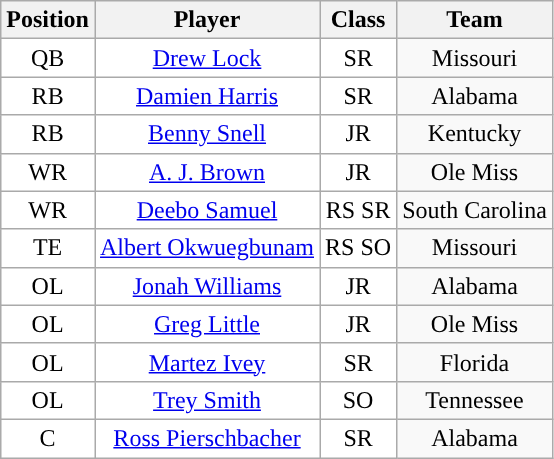<table class="wikitable sortable">
<tr>
<th>Position</th>
<th>Player</th>
<th>Class</th>
<th>Team</th>
</tr>
<tr style="text-align:center;">
<td style="background:white">QB</td>
<td style="background:white"><a href='#'>Drew Lock</a></td>
<td style="background:white">SR</td>
<td>Missouri</td>
</tr>
<tr style="text-align:center;">
<td style="background:white">RB</td>
<td style="background:white"><a href='#'>Damien Harris</a></td>
<td style="background:white">SR</td>
<td>Alabama</td>
</tr>
<tr style="text-align:center;">
<td style="background:white">RB</td>
<td style="background:white"><a href='#'>Benny Snell</a></td>
<td style="background:white">JR</td>
<td>Kentucky</td>
</tr>
<tr style="text-align:center;">
<td style="background:white">WR</td>
<td style="background:white"><a href='#'>A. J. Brown</a></td>
<td style="background:white">JR</td>
<td>Ole Miss</td>
</tr>
<tr style="text-align:center;">
<td style="background:white">WR</td>
<td style="background:white"><a href='#'>Deebo Samuel</a></td>
<td style="background:white">RS SR</td>
<td>South Carolina</td>
</tr>
<tr style="text-align:center;">
<td style="background:white">TE</td>
<td style="background:white"><a href='#'>Albert Okwuegbunam</a></td>
<td style="background:white">RS SO</td>
<td>Missouri</td>
</tr>
<tr style="text-align:center;">
<td style="background:white">OL</td>
<td style="background:white"><a href='#'>Jonah Williams</a></td>
<td style="background:white">JR</td>
<td>Alabama</td>
</tr>
<tr style="text-align:center;">
<td style="background:white">OL</td>
<td style="background:white"><a href='#'>Greg Little</a></td>
<td style="background:white">JR</td>
<td>Ole Miss</td>
</tr>
<tr style="text-align:center;">
<td style="background:white">OL</td>
<td style="background:white"><a href='#'>Martez Ivey</a></td>
<td style="background:white">SR</td>
<td>Florida</td>
</tr>
<tr style="text-align:center;">
<td style="background:white">OL</td>
<td style="background:white"><a href='#'>Trey Smith</a></td>
<td style="background:white">SO</td>
<td>Tennessee</td>
</tr>
<tr style="text-align:center;">
<td style="background:white">C</td>
<td style="background:white"><a href='#'>Ross Pierschbacher</a></td>
<td style="background:white">SR</td>
<td>Alabama</td>
</tr>
</table>
